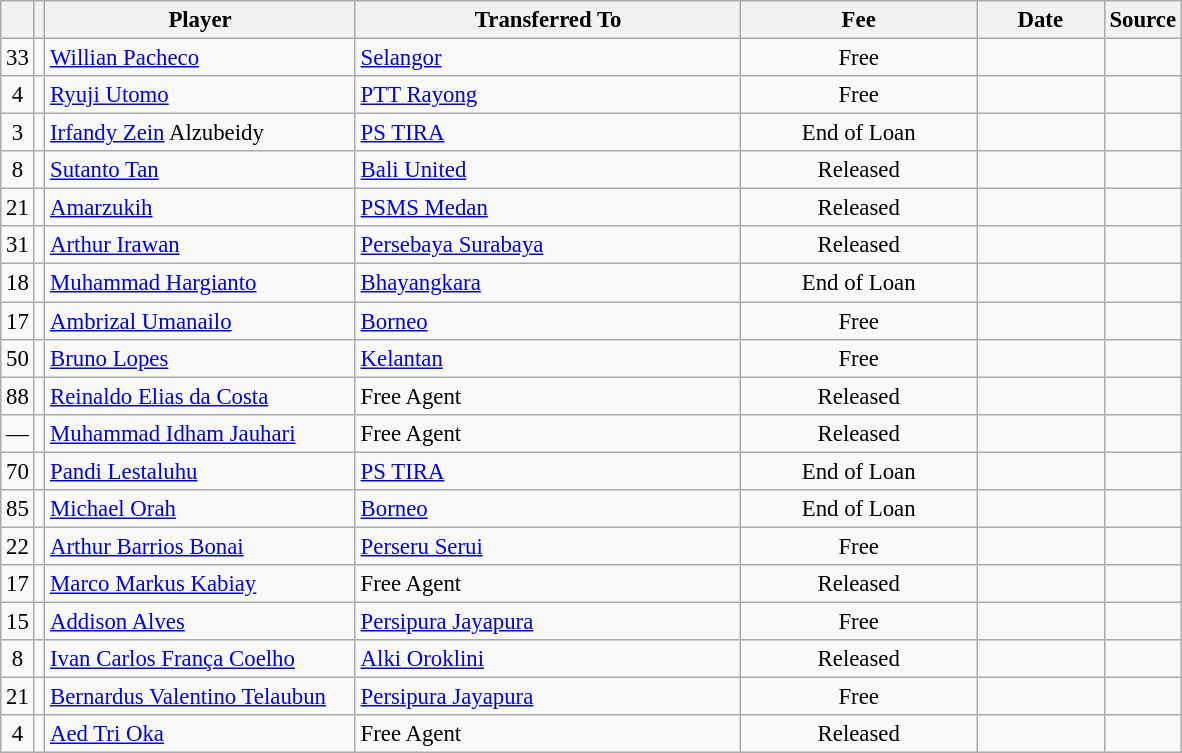<table class="wikitable plainrowheaders sortable" style="font-size:95%">
<tr>
<th></th>
<th></th>
<th scope="col" style="width:200px;">Player</th>
<th scope="col" style="width:250px;">Transferred To</th>
<th scope="col" style="width:150px;">Fee</th>
<th scope="col" style="width:78px;">Date</th>
<th><strong>Source</strong></th>
</tr>
<tr>
<td align=center>33</td>
<td align=center></td>
<td> <a href='#'>Willian Pacheco</a></td>
<td> <a href='#'>Selangor</a></td>
<td align=center>Free</td>
<td align=center></td>
<td align=center></td>
</tr>
<tr>
<td align=center>4</td>
<td align=center></td>
<td> <a href='#'>Ryuji Utomo</a></td>
<td> <a href='#'>PTT Rayong</a></td>
<td align=center>Free</td>
<td align=center></td>
<td align=center></td>
</tr>
<tr>
<td align=center>3</td>
<td align=center></td>
<td> <a href='#'>Irfandy Zein</a> Alzubeidy</td>
<td> <a href='#'>PS TIRA</a></td>
<td align=center>End of Loan</td>
<td align=center></td>
<td align=center></td>
</tr>
<tr>
<td align=center>8</td>
<td align=center></td>
<td> <a href='#'>Sutanto Tan</a></td>
<td> <a href='#'>Bali United</a></td>
<td align=center>Released</td>
<td align=center></td>
<td align=center></td>
</tr>
<tr>
<td align=center>21</td>
<td align=center></td>
<td> <a href='#'>Amarzukih</a></td>
<td> <a href='#'>PSMS Medan</a></td>
<td align=center>Released</td>
<td align=center></td>
<td align=center></td>
</tr>
<tr>
<td align=center>31</td>
<td align=center></td>
<td> <a href='#'>Arthur Irawan</a></td>
<td> <a href='#'>Persebaya Surabaya</a></td>
<td align=center>Released</td>
<td align=center></td>
<td align=center></td>
</tr>
<tr>
<td align=center>18</td>
<td align=center></td>
<td> <a href='#'>Muhammad Hargianto</a></td>
<td> <a href='#'>Bhayangkara</a></td>
<td align=center>End of Loan</td>
<td align=center></td>
<td align=center></td>
</tr>
<tr>
<td align=center>17</td>
<td align=center></td>
<td> <a href='#'>Ambrizal Umanailo</a></td>
<td> <a href='#'>Borneo</a></td>
<td align=center>Free</td>
<td align=center></td>
<td align=center></td>
</tr>
<tr>
<td align=center>50</td>
<td align=center></td>
<td> <a href='#'>Bruno Lopes</a></td>
<td> <a href='#'>Kelantan</a></td>
<td align=center>Free</td>
<td align=center></td>
<td align=center></td>
</tr>
<tr>
<td align=center>88</td>
<td align=center></td>
<td> <a href='#'>Reinaldo Elias da Costa</a></td>
<td>Free Agent</td>
<td align=center>Released</td>
<td align=center></td>
<td align=center></td>
</tr>
<tr>
<td align=center>—</td>
<td align=center></td>
<td> <a href='#'>Muhammad Idham Jauhari</a></td>
<td>Free Agent</td>
<td align=center>Released</td>
<td align=center></td>
<td align=center></td>
</tr>
<tr>
<td align=center>70</td>
<td align=center></td>
<td> <a href='#'>Pandi Lestaluhu</a></td>
<td> <a href='#'>PS TIRA</a></td>
<td align=center>End of Loan</td>
<td align=center></td>
<td align=center></td>
</tr>
<tr>
<td align=center>85</td>
<td align=center></td>
<td> <a href='#'>Michael Orah</a></td>
<td> <a href='#'>Borneo</a></td>
<td align=center>End of Loan</td>
<td align=center></td>
<td align=center></td>
</tr>
<tr>
<td align=center>22</td>
<td align=center></td>
<td> <a href='#'>Arthur Barrios Bonai</a></td>
<td> <a href='#'>Perseru Serui</a></td>
<td align=center>Free</td>
<td align=center></td>
<td align=center></td>
</tr>
<tr>
<td align=center>17</td>
<td align=center></td>
<td> <a href='#'>Marco Markus Kabiay</a></td>
<td>Free Agent</td>
<td align=center>Released</td>
<td align=center></td>
<td align=center></td>
</tr>
<tr>
<td align=center>15</td>
<td align=center></td>
<td> <a href='#'>Addison Alves</a></td>
<td> <a href='#'>Persipura Jayapura</a></td>
<td align=center>Free</td>
<td align=center></td>
<td align=center></td>
</tr>
<tr>
<td align=center>8</td>
<td align=center></td>
<td> <a href='#'>Ivan Carlos França Coelho</a></td>
<td> <a href='#'>Alki Oroklini</a></td>
<td align=center>Released</td>
<td align=center></td>
<td align=center></td>
</tr>
<tr>
<td align=center>21</td>
<td align=center></td>
<td> <a href='#'>Bernardus Valentino Telaubun</a></td>
<td> <a href='#'>Persipura Jayapura</a></td>
<td align=center>Free</td>
<td align=center></td>
<td align=center></td>
</tr>
<tr>
<td align=center>4</td>
<td align=center></td>
<td> <a href='#'>Aed Tri Oka</a></td>
<td>Free Agent</td>
<td align=center>Released</td>
<td align=center></td>
<td align=center></td>
</tr>
</table>
